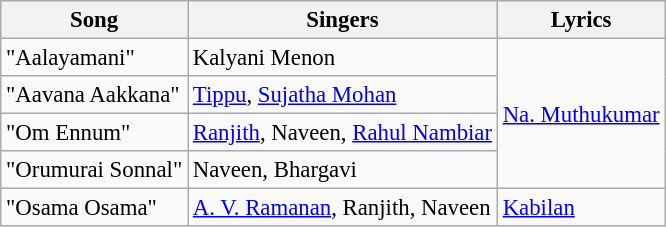<table class="wikitable" style="font-size:95%;">
<tr>
<th>Song</th>
<th>Singers</th>
<th>Lyrics</th>
</tr>
<tr>
<td>"Aalayamani"</td>
<td>Kalyani Menon</td>
<td rowspan=4><a href='#'>Na. Muthukumar</a></td>
</tr>
<tr>
<td>"Aavana Aakkana"</td>
<td><a href='#'>Tippu</a>, <a href='#'>Sujatha Mohan</a></td>
</tr>
<tr>
<td>"Om Ennum"</td>
<td><a href='#'>Ranjith</a>, Naveen, <a href='#'>Rahul Nambiar</a></td>
</tr>
<tr>
<td>"Orumurai Sonnal"</td>
<td>Naveen, Bhargavi</td>
</tr>
<tr>
<td>"Osama Osama"</td>
<td><a href='#'>A. V. Ramanan</a>, Ranjith, Naveen</td>
<td><a href='#'>Kabilan</a></td>
</tr>
</table>
